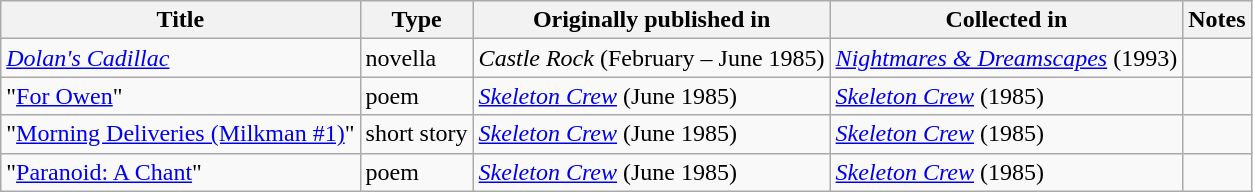<table class="wikitable">
<tr>
<th>Title</th>
<th>Type</th>
<th>Originally published in</th>
<th>Collected in</th>
<th>Notes</th>
</tr>
<tr>
<td><em><a href='#'>Dolan's Cadillac</a></em></td>
<td>novella</td>
<td><em>Castle Rock</em> (February – June 1985)</td>
<td><em><a href='#'>Nightmares & Dreamscapes</a></em> (1993)</td>
<td></td>
</tr>
<tr>
<td>"<a href='#'>For Owen</a>"</td>
<td>poem</td>
<td><em><a href='#'>Skeleton Crew</a></em> (June 1985)</td>
<td><em><a href='#'>Skeleton Crew</a></em> (1985)</td>
<td></td>
</tr>
<tr>
<td>"<a href='#'>Morning Deliveries (Milkman #1)</a>"</td>
<td>short story</td>
<td><em><a href='#'>Skeleton Crew</a></em> (June 1985)</td>
<td><em><a href='#'>Skeleton Crew</a></em> (1985)</td>
<td></td>
</tr>
<tr>
<td>"<a href='#'>Paranoid: A Chant</a>"</td>
<td>poem</td>
<td><em><a href='#'>Skeleton Crew</a></em> (June 1985)</td>
<td><em><a href='#'>Skeleton Crew</a></em> (1985)</td>
<td></td>
</tr>
</table>
